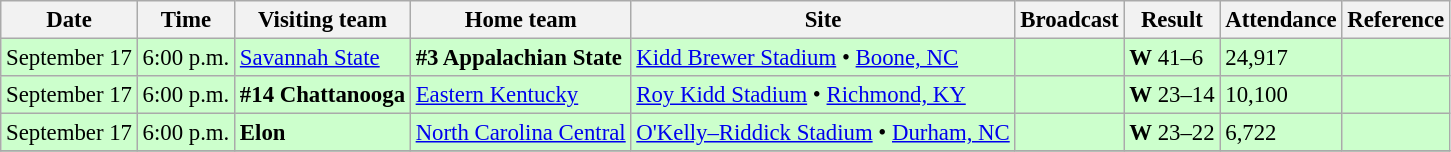<table class="wikitable" style="font-size:95%;">
<tr>
<th>Date</th>
<th>Time</th>
<th>Visiting team</th>
<th>Home team</th>
<th>Site</th>
<th>Broadcast</th>
<th>Result</th>
<th>Attendance</th>
<th class="unsortable">Reference</th>
</tr>
<tr bgcolor=ccffcc>
<td>September 17</td>
<td>6:00 p.m.</td>
<td><a href='#'>Savannah State</a></td>
<td><strong>#3 Appalachian State</strong></td>
<td><a href='#'>Kidd Brewer Stadium</a> • <a href='#'>Boone, NC</a></td>
<td></td>
<td><strong>W</strong> 41–6</td>
<td>24,917</td>
<td align="center"></td>
</tr>
<tr bgcolor=ccffcc>
<td>September 17</td>
<td>6:00 p.m.</td>
<td><strong>#14 Chattanooga</strong></td>
<td><a href='#'>Eastern Kentucky</a></td>
<td><a href='#'>Roy Kidd Stadium</a> • <a href='#'>Richmond, KY</a></td>
<td></td>
<td><strong>W</strong> 23–14</td>
<td>10,100</td>
<td align="center"></td>
</tr>
<tr bgcolor=ccffcc>
<td>September 17</td>
<td>6:00 p.m.</td>
<td><strong>Elon</strong></td>
<td><a href='#'>North Carolina Central</a></td>
<td><a href='#'>O'Kelly–Riddick Stadium</a> • <a href='#'>Durham, NC</a></td>
<td></td>
<td><strong>W</strong> 23–22</td>
<td>6,722</td>
<td align="center"></td>
</tr>
<tr>
</tr>
</table>
